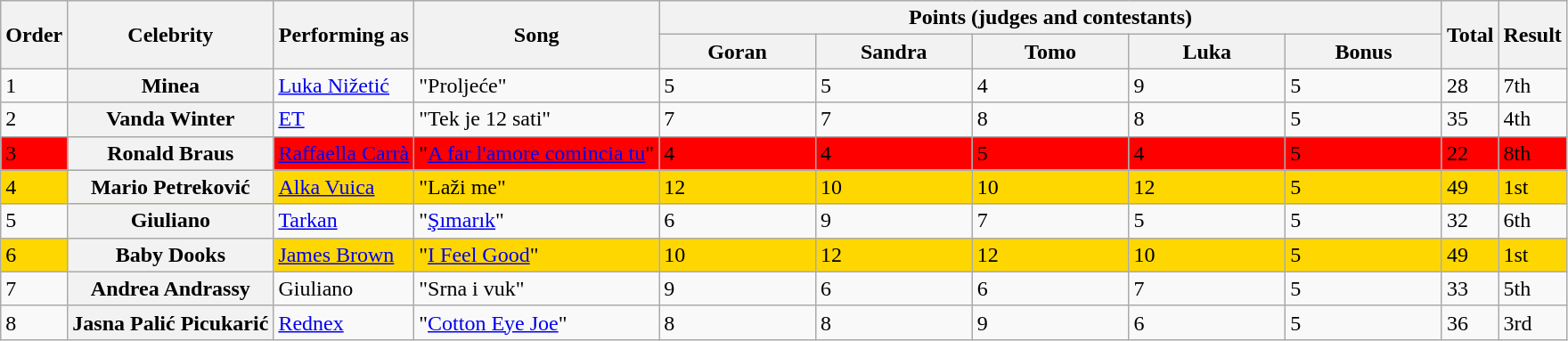<table class=wikitable>
<tr>
<th rowspan="2">Order</th>
<th rowspan="2">Celebrity</th>
<th rowspan="2">Performing as</th>
<th rowspan="2">Song</th>
<th colspan="5" style="width:50%;">Points (judges and contestants)</th>
<th rowspan="2">Total</th>
<th rowspan="2">Result</th>
</tr>
<tr>
<th style="width:10%;">Goran</th>
<th style="width:10%;">Sandra</th>
<th style="width:10%;">Tomo</th>
<th style="width:10%;">Luka</th>
<th style="width:10%;">Bonus</th>
</tr>
<tr>
<td>1</td>
<th scope="row">Minea</th>
<td><a href='#'>Luka Nižetić</a></td>
<td>"Proljeće"</td>
<td>5</td>
<td>5</td>
<td>4</td>
<td>9</td>
<td>5</td>
<td>28</td>
<td>7th</td>
</tr>
<tr>
<td>2</td>
<th scope="row">Vanda Winter</th>
<td><a href='#'>ET</a></td>
<td>"Tek je 12 sati"</td>
<td>7</td>
<td>7</td>
<td>8</td>
<td>8</td>
<td>5</td>
<td>35</td>
<td>4th</td>
</tr>
<tr bgcolor="red">
<td>3</td>
<th scope="row">Ronald Braus</th>
<td><a href='#'>Raffaella Carrà</a></td>
<td>"<a href='#'>A far l'amore comincia tu</a>"</td>
<td>4</td>
<td>4</td>
<td>5</td>
<td>4</td>
<td>5</td>
<td>22</td>
<td>8th</td>
</tr>
<tr bgcolor="gold">
<td>4</td>
<th scope="row">Mario Petreković</th>
<td><a href='#'>Alka Vuica</a></td>
<td>"Laži me"</td>
<td>12</td>
<td>10</td>
<td>10</td>
<td>12</td>
<td>5</td>
<td>49</td>
<td>1st</td>
</tr>
<tr>
<td>5</td>
<th scope="row">Giuliano</th>
<td><a href='#'>Tarkan</a></td>
<td>"<a href='#'>Şımarık</a>"</td>
<td>6</td>
<td>9</td>
<td>7</td>
<td>5</td>
<td>5</td>
<td>32</td>
<td>6th</td>
</tr>
<tr style="background:gold;">
<td>6</td>
<th scope="row">Baby Dooks</th>
<td><a href='#'>James Brown</a></td>
<td>"<a href='#'>I Feel Good</a>"</td>
<td>10</td>
<td>12</td>
<td>12</td>
<td>10</td>
<td>5</td>
<td>49</td>
<td>1st</td>
</tr>
<tr>
<td>7</td>
<th scope="row">Andrea Andrassy</th>
<td>Giuliano</td>
<td>"Srna i vuk"</td>
<td>9</td>
<td>6</td>
<td>6</td>
<td>7</td>
<td>5</td>
<td>33</td>
<td>5th</td>
</tr>
<tr>
<td>8</td>
<th scope="row">Jasna Palić Picukarić</th>
<td><a href='#'>Rednex</a></td>
<td>"<a href='#'>Cotton Eye Joe</a>"</td>
<td>8</td>
<td>8</td>
<td>9</td>
<td>6</td>
<td>5</td>
<td>36</td>
<td>3rd</td>
</tr>
</table>
